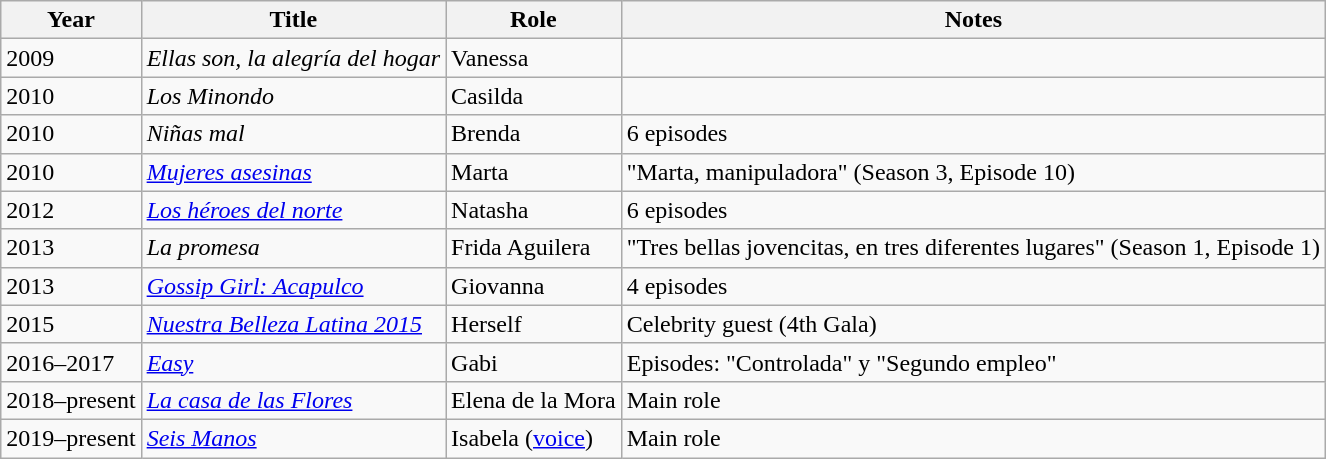<table class="wikitable sortable">
<tr>
<th>Year</th>
<th>Title</th>
<th>Role</th>
<th>Notes</th>
</tr>
<tr>
<td>2009</td>
<td><em>Ellas son, la alegría del hogar</em></td>
<td>Vanessa</td>
<td></td>
</tr>
<tr>
<td>2010</td>
<td><em>Los Minondo</em></td>
<td>Casilda</td>
<td></td>
</tr>
<tr>
<td>2010</td>
<td><em>Niñas mal</em></td>
<td>Brenda</td>
<td>6 episodes</td>
</tr>
<tr>
<td>2010</td>
<td><em><a href='#'>Mujeres asesinas</a></em></td>
<td>Marta</td>
<td>"Marta, manipuladora" (Season 3, Episode 10)</td>
</tr>
<tr>
<td>2012</td>
<td><em><a href='#'>Los héroes del norte</a></em></td>
<td>Natasha</td>
<td>6 episodes</td>
</tr>
<tr>
<td>2013</td>
<td><em>La promesa</em></td>
<td>Frida Aguilera</td>
<td>"Tres bellas jovencitas, en tres diferentes lugares" (Season 1, Episode 1)</td>
</tr>
<tr>
<td>2013</td>
<td><em><a href='#'>Gossip Girl: Acapulco</a></em></td>
<td>Giovanna</td>
<td>4 episodes</td>
</tr>
<tr>
<td>2015</td>
<td><em><a href='#'>Nuestra Belleza Latina 2015</a></em></td>
<td>Herself</td>
<td>Celebrity guest (4th Gala)</td>
</tr>
<tr>
<td>2016–2017</td>
<td><em><a href='#'>Easy</a></em></td>
<td>Gabi</td>
<td>Episodes: "Controlada" y "Segundo empleo"</td>
</tr>
<tr>
<td>2018–present</td>
<td><em><a href='#'>La casa de las Flores</a></em></td>
<td>Elena de la Mora</td>
<td>Main role</td>
</tr>
<tr>
<td>2019–present</td>
<td><em><a href='#'>Seis Manos</a></em></td>
<td>Isabela (<a href='#'>voice</a>)</td>
<td>Main role</td>
</tr>
</table>
